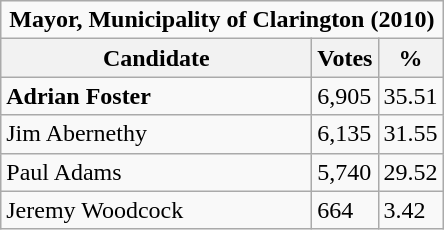<table class="wikitable">
<tr>
<td Colspan="3" align="center"><strong>Mayor, Municipality of Clarington (2010)</strong></td>
</tr>
<tr>
<th bgcolor="#DDDDFF" width="200px">Candidate</th>
<th bgcolor="#DDDDFF">Votes</th>
<th bgcolor="#DDDDFF">%</th>
</tr>
<tr>
<td><strong>Adrian Foster</strong></td>
<td>6,905</td>
<td>35.51</td>
</tr>
<tr>
<td>Jim Abernethy</td>
<td>6,135</td>
<td>31.55</td>
</tr>
<tr>
<td>Paul Adams</td>
<td>5,740</td>
<td>29.52</td>
</tr>
<tr>
<td>Jeremy Woodcock</td>
<td>664</td>
<td>3.42</td>
</tr>
</table>
